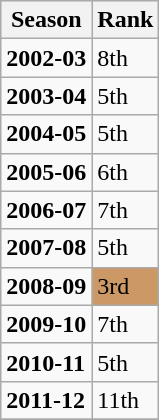<table class="wikitable">
<tr style="background: #efefef">
<th><strong>Season</strong></th>
<th>Rank</th>
</tr>
<tr>
<td><strong>2002-03</strong></td>
<td>8th</td>
</tr>
<tr>
<td><strong>2003-04</strong></td>
<td>5th</td>
</tr>
<tr>
<td><strong>2004-05</strong></td>
<td>5th</td>
</tr>
<tr>
<td><strong>2005-06</strong></td>
<td>6th</td>
</tr>
<tr>
<td><strong>2006-07</strong></td>
<td>7th</td>
</tr>
<tr>
<td><strong>2007-08</strong></td>
<td>5th</td>
</tr>
<tr>
<td><strong>2008-09</strong></td>
<td bgcolor=CC9966>3rd</td>
</tr>
<tr>
<td><strong>2009-10</strong></td>
<td>7th</td>
</tr>
<tr>
<td><strong>2010-11</strong></td>
<td>5th</td>
</tr>
<tr>
<td><strong>2011-12</strong></td>
<td>11th</td>
</tr>
<tr>
</tr>
</table>
